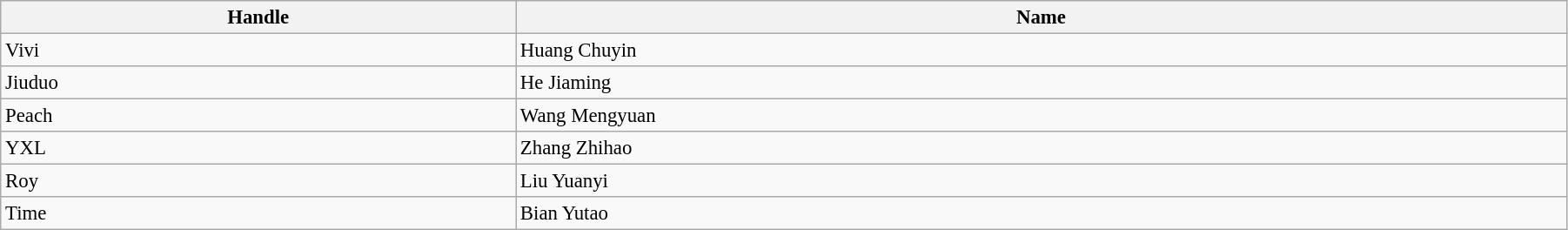<table class="wikitable" style="width:95%; font-size:95%">
<tr>
<th scope="col">Handle</th>
<th scope="col">Name</th>
</tr>
<tr>
<td>Vivi</td>
<td>Huang Chuyin</td>
</tr>
<tr>
<td>Jiuduo</td>
<td>He Jiaming</td>
</tr>
<tr>
<td>Peach</td>
<td>Wang Mengyuan</td>
</tr>
<tr>
<td>YXL</td>
<td>Zhang Zhihao</td>
</tr>
<tr>
<td>Roy</td>
<td>Liu Yuanyi</td>
</tr>
<tr>
<td>Time</td>
<td>Bian Yutao</td>
</tr>
</table>
